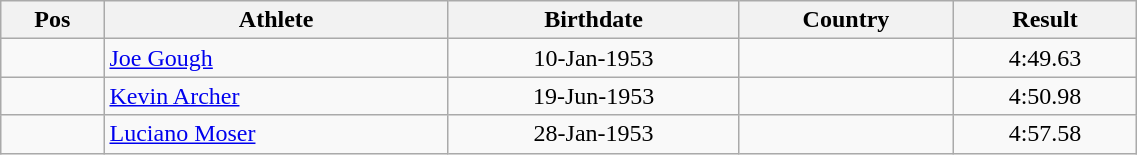<table class="wikitable"  style="text-align:center; width:60%;">
<tr>
<th>Pos</th>
<th>Athlete</th>
<th>Birthdate</th>
<th>Country</th>
<th>Result</th>
</tr>
<tr>
<td align=center></td>
<td align=left><a href='#'>Joe Gough</a></td>
<td>10-Jan-1953</td>
<td align=left></td>
<td>4:49.63</td>
</tr>
<tr>
<td align=center></td>
<td align=left><a href='#'>Kevin Archer</a></td>
<td>19-Jun-1953</td>
<td align=left></td>
<td>4:50.98</td>
</tr>
<tr>
<td align=center></td>
<td align=left><a href='#'>Luciano Moser</a></td>
<td>28-Jan-1953</td>
<td align=left></td>
<td>4:57.58</td>
</tr>
</table>
